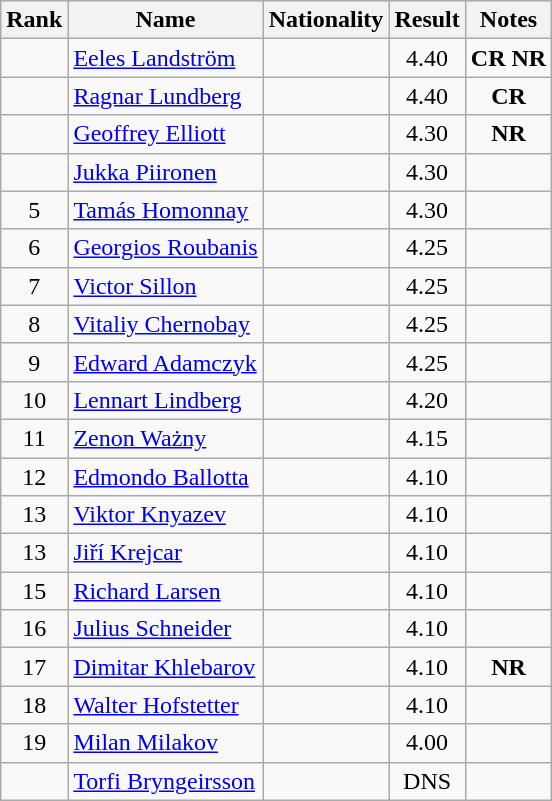<table class="wikitable sortable" style="text-align:center">
<tr>
<th>Rank</th>
<th>Name</th>
<th>Nationality</th>
<th>Result</th>
<th>Notes</th>
</tr>
<tr>
<td></td>
<td align=left><a href='#'>Eeles Landström</a></td>
<td align=left></td>
<td>4.40</td>
<td><strong>CR NR</strong></td>
</tr>
<tr>
<td></td>
<td align=left><a href='#'>Ragnar Lundberg</a></td>
<td align=left></td>
<td>4.40</td>
<td><strong>CR</strong></td>
</tr>
<tr>
<td></td>
<td align=left><a href='#'>Geoffrey Elliott</a></td>
<td align=left></td>
<td>4.30</td>
<td><strong>NR</strong></td>
</tr>
<tr>
<td></td>
<td align=left><a href='#'>Jukka Piironen</a></td>
<td align=left></td>
<td>4.30</td>
<td></td>
</tr>
<tr>
<td>5</td>
<td align=left><a href='#'>Tamás Homonnay</a></td>
<td align=left></td>
<td>4.30</td>
<td></td>
</tr>
<tr>
<td>6</td>
<td align=left><a href='#'>Georgios Roubanis</a></td>
<td align=left></td>
<td>4.25</td>
<td></td>
</tr>
<tr>
<td>7</td>
<td align=left><a href='#'>Victor Sillon</a></td>
<td align=left></td>
<td>4.25</td>
<td></td>
</tr>
<tr>
<td>8</td>
<td align=left><a href='#'>Vitaliy Chernobay</a></td>
<td align=left></td>
<td>4.25</td>
<td></td>
</tr>
<tr>
<td>9</td>
<td align=left><a href='#'>Edward Adamczyk</a></td>
<td align=left></td>
<td>4.25</td>
<td></td>
</tr>
<tr>
<td>10</td>
<td align=left><a href='#'>Lennart Lindberg</a></td>
<td align=left></td>
<td>4.20</td>
<td></td>
</tr>
<tr>
<td>11</td>
<td align=left><a href='#'>Zenon Ważny</a></td>
<td align=left></td>
<td>4.15</td>
<td></td>
</tr>
<tr>
<td>12</td>
<td align=left><a href='#'>Edmondo Ballotta</a></td>
<td align=left></td>
<td>4.10</td>
<td></td>
</tr>
<tr>
<td>13</td>
<td align=left><a href='#'>Viktor Knyazev</a></td>
<td align=left></td>
<td>4.10</td>
<td></td>
</tr>
<tr>
<td>13</td>
<td align=left><a href='#'>Jiří Krejcar</a></td>
<td align=left></td>
<td>4.10</td>
<td></td>
</tr>
<tr>
<td>15</td>
<td align=left><a href='#'>Richard Larsen</a></td>
<td align=left></td>
<td>4.10</td>
<td></td>
</tr>
<tr>
<td>16</td>
<td align=left><a href='#'>Julius Schneider</a></td>
<td align=left></td>
<td>4.10</td>
<td></td>
</tr>
<tr>
<td>17</td>
<td align=left><a href='#'>Dimitar Khlebarov</a></td>
<td align=left></td>
<td>4.10</td>
<td><strong>NR</strong></td>
</tr>
<tr>
<td>18</td>
<td align=left><a href='#'>Walter Hofstetter</a></td>
<td align=left></td>
<td>4.10</td>
<td></td>
</tr>
<tr>
<td>19</td>
<td align=left><a href='#'>Milan Milakov</a></td>
<td align=left></td>
<td>4.00</td>
<td></td>
</tr>
<tr>
<td></td>
<td align=left><a href='#'>Torfi Bryngeirsson</a></td>
<td align=left></td>
<td>DNS</td>
<td></td>
</tr>
</table>
